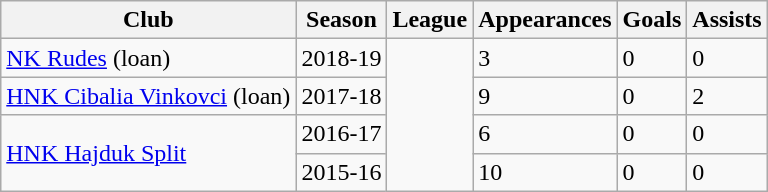<table class="wikitable sortable mw-collapsible">
<tr>
<th>Club</th>
<th>Season</th>
<th>League</th>
<th>Appearances</th>
<th>Goals</th>
<th>Assists</th>
</tr>
<tr>
<td><a href='#'>NK Rudes</a> (loan)</td>
<td>2018-19</td>
<td rowspan="4"></td>
<td>3</td>
<td>0</td>
<td>0</td>
</tr>
<tr>
<td><a href='#'>HNK Cibalia Vinkovci</a> (loan)</td>
<td>2017-18</td>
<td>9</td>
<td>0</td>
<td>2</td>
</tr>
<tr>
<td rowspan="2"><a href='#'>HNK Hajduk Split</a></td>
<td>2016-17</td>
<td>6</td>
<td>0</td>
<td>0</td>
</tr>
<tr>
<td>2015-16</td>
<td>10</td>
<td>0</td>
<td>0</td>
</tr>
</table>
